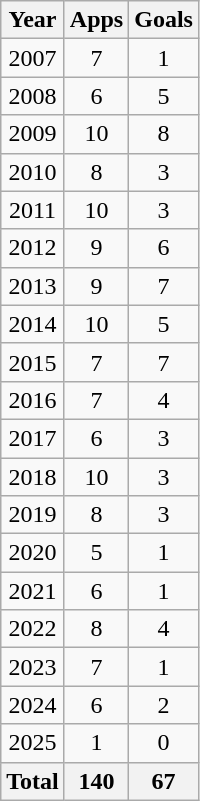<table class="wikitable sortable" style="text-align:center">
<tr>
<th scope="col">Year</th>
<th scope="col">Apps</th>
<th scope="col">Goals</th>
</tr>
<tr>
<td>2007</td>
<td>7</td>
<td>1</td>
</tr>
<tr>
<td>2008</td>
<td>6</td>
<td>5</td>
</tr>
<tr>
<td>2009</td>
<td>10</td>
<td>8</td>
</tr>
<tr>
<td>2010</td>
<td>8</td>
<td>3</td>
</tr>
<tr>
<td>2011</td>
<td>10</td>
<td>3</td>
</tr>
<tr>
<td>2012</td>
<td>9</td>
<td>6</td>
</tr>
<tr>
<td>2013</td>
<td>9</td>
<td>7</td>
</tr>
<tr>
<td>2014</td>
<td>10</td>
<td>5</td>
</tr>
<tr>
<td>2015</td>
<td>7</td>
<td>7</td>
</tr>
<tr>
<td>2016</td>
<td>7</td>
<td>4</td>
</tr>
<tr>
<td>2017</td>
<td>6</td>
<td>3</td>
</tr>
<tr>
<td>2018</td>
<td>10</td>
<td>3</td>
</tr>
<tr>
<td>2019</td>
<td>8</td>
<td>3</td>
</tr>
<tr>
<td>2020</td>
<td>5</td>
<td>1</td>
</tr>
<tr>
<td>2021</td>
<td>6</td>
<td>1</td>
</tr>
<tr>
<td>2022</td>
<td>8</td>
<td>4</td>
</tr>
<tr>
<td>2023</td>
<td>7</td>
<td>1</td>
</tr>
<tr>
<td>2024</td>
<td>6</td>
<td>2</td>
</tr>
<tr>
<td>2025</td>
<td>1</td>
<td>0</td>
</tr>
<tr>
<th>Total</th>
<th>140</th>
<th>67</th>
</tr>
</table>
